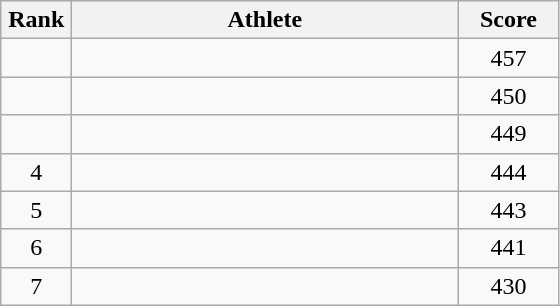<table class=wikitable style="text-align:center">
<tr>
<th width=40>Rank</th>
<th width=250>Athlete</th>
<th width=60>Score</th>
</tr>
<tr>
<td></td>
<td align=left></td>
<td>457</td>
</tr>
<tr>
<td></td>
<td align=left></td>
<td>450</td>
</tr>
<tr>
<td></td>
<td align=left></td>
<td>449</td>
</tr>
<tr>
<td>4</td>
<td align=left></td>
<td>444</td>
</tr>
<tr>
<td>5</td>
<td align=left></td>
<td>443</td>
</tr>
<tr>
<td>6</td>
<td align=left></td>
<td>441</td>
</tr>
<tr>
<td>7</td>
<td align=left></td>
<td>430</td>
</tr>
</table>
